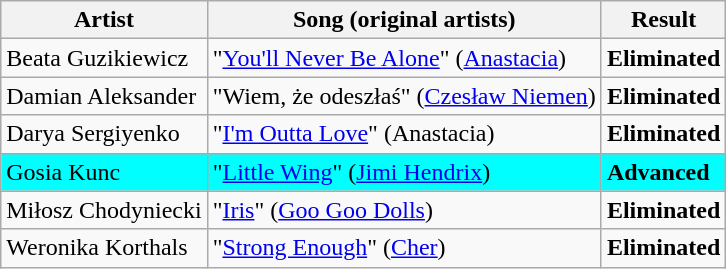<table class=wikitable>
<tr>
<th>Artist</th>
<th>Song (original artists)</th>
<th>Result</th>
</tr>
<tr>
<td>Beata Guzikiewicz</td>
<td>"<a href='#'>You'll Never Be Alone</a>" (<a href='#'>Anastacia</a>)</td>
<td><strong>Eliminated</strong></td>
</tr>
<tr>
<td>Damian Aleksander</td>
<td>"Wiem, że odeszłaś" (<a href='#'>Czesław Niemen</a>)</td>
<td><strong>Eliminated</strong></td>
</tr>
<tr>
<td>Darya Sergiyenko</td>
<td>"<a href='#'>I'm Outta Love</a>" (Anastacia)</td>
<td><strong>Eliminated</strong></td>
</tr>
<tr style="background:cyan;">
<td>Gosia Kunc</td>
<td>"<a href='#'>Little Wing</a>" (<a href='#'>Jimi Hendrix</a>)</td>
<td><strong>Advanced</strong></td>
</tr>
<tr>
<td>Miłosz Chodyniecki</td>
<td>"<a href='#'>Iris</a>" (<a href='#'>Goo Goo Dolls</a>)</td>
<td><strong>Eliminated</strong></td>
</tr>
<tr>
<td>Weronika Korthals</td>
<td>"<a href='#'>Strong Enough</a>" (<a href='#'>Cher</a>)</td>
<td><strong>Eliminated</strong></td>
</tr>
</table>
